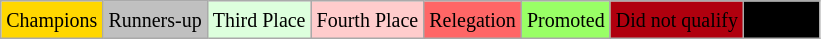<table class="wikitable">
<tr>
<td bgcolor=gold><small>Champions</small></td>
<td bgcolor=silver><small>Runners-up</small></td>
<td bgcolor="#DDFFDD"><small>Third Place</small></td>
<td bgcolor="#FFCCCC"><small>Fourth Place</small></td>
<td bgcolor="#FF6666"><small>Relegation</small></td>
<td bgcolor="#99FF66"><small>Promoted</small></td>
<td bgcolor="#Bronze"><small>Did not qualify</small></td>
<td bgcolor="#000000"><small><span>not held</span></small></td>
</tr>
</table>
